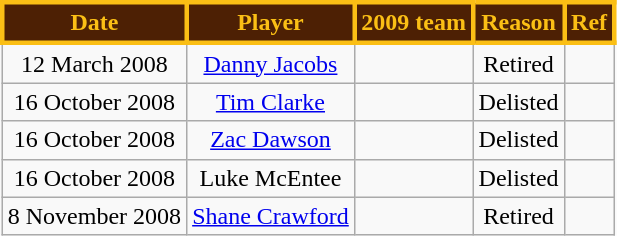<table class="wikitable" style="text-align:center">
<tr>
<th style="background:#4D2004; color:#FBBF15; border: solid #FBBF15">Date</th>
<th style="background:#4D2004; color:#FBBF15; border: solid #FBBF15">Player</th>
<th style="background:#4D2004; color:#FBBF15; border: solid #FBBF15">2009 team</th>
<th style="background:#4D2004; color:#FBBF15; border: solid #FBBF15">Reason</th>
<th style="background:#4D2004; color:#FBBF15; border: solid #FBBF15">Ref</th>
</tr>
<tr>
<td>12 March 2008</td>
<td><a href='#'>Danny Jacobs</a></td>
<td></td>
<td>Retired</td>
<td></td>
</tr>
<tr>
<td>16 October 2008</td>
<td><a href='#'>Tim Clarke</a></td>
<td></td>
<td>Delisted</td>
<td></td>
</tr>
<tr>
<td>16 October 2008</td>
<td><a href='#'>Zac Dawson</a></td>
<td></td>
<td>Delisted</td>
<td></td>
</tr>
<tr>
<td>16 October 2008</td>
<td>Luke McEntee</td>
<td></td>
<td>Delisted</td>
<td></td>
</tr>
<tr>
<td>8 November 2008</td>
<td><a href='#'>Shane Crawford</a></td>
<td></td>
<td>Retired</td>
<td></td>
</tr>
</table>
